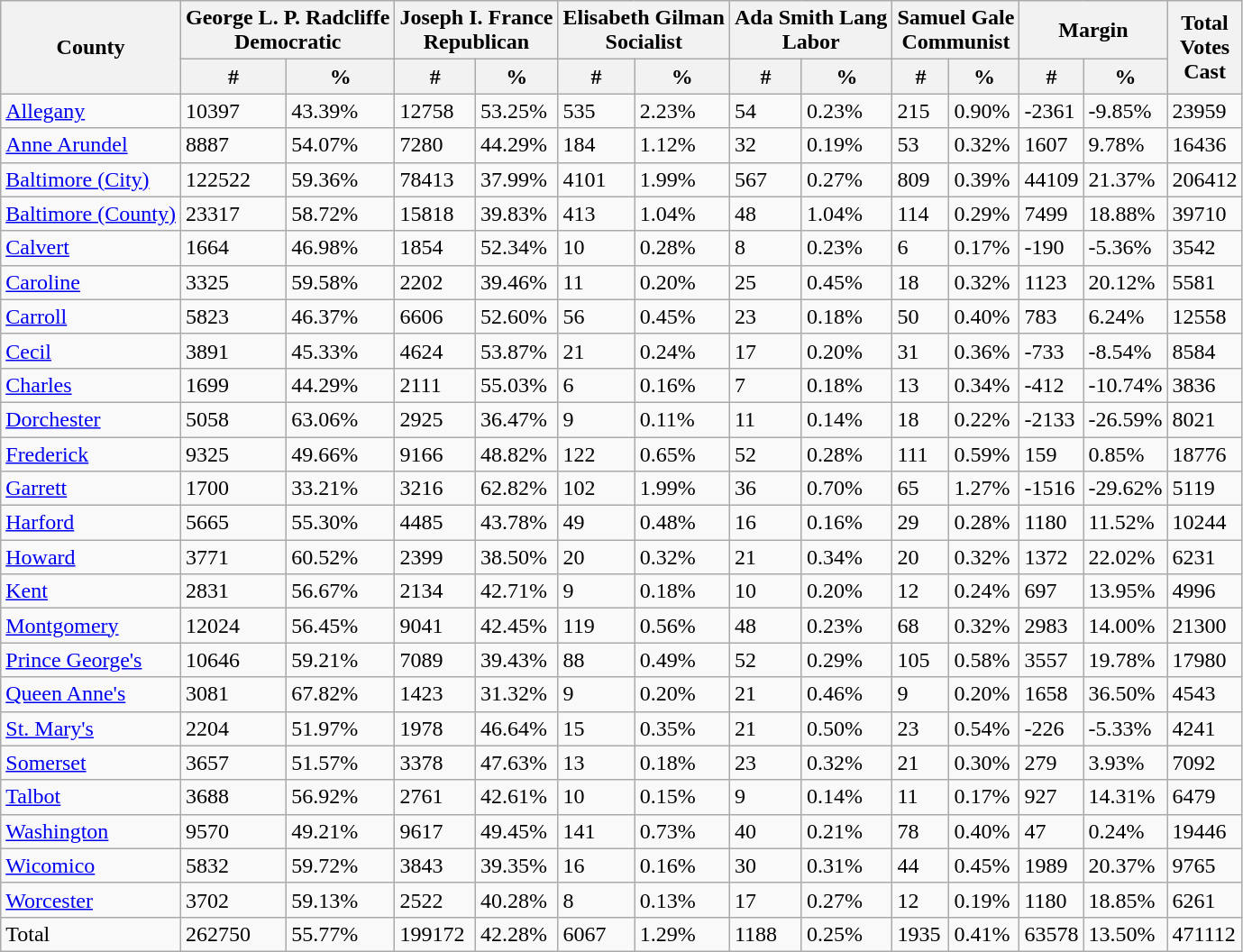<table class="wikitable sortable">
<tr>
<th rowspan="2">County</th>
<th colspan="2" >George L. P. Radcliffe<br>Democratic</th>
<th colspan="2" >Joseph I. France<br>Republican</th>
<th colspan="2" >Elisabeth Gilman<br>Socialist</th>
<th colspan="2" >Ada Smith Lang<br>Labor</th>
<th colspan="2" >Samuel Gale<br>Communist</th>
<th colspan="2">Margin</th>
<th rowspan="2">Total<br>Votes<br>Cast</th>
</tr>
<tr>
<th>#</th>
<th>%</th>
<th>#</th>
<th>%</th>
<th>#</th>
<th>%</th>
<th>#</th>
<th>%</th>
<th>#</th>
<th>%</th>
<th>#</th>
<th>%</th>
</tr>
<tr>
<td><a href='#'>Allegany</a></td>
<td>10397</td>
<td>43.39%</td>
<td>12758</td>
<td>53.25%</td>
<td>535</td>
<td>2.23%</td>
<td>54</td>
<td>0.23%</td>
<td>215</td>
<td>0.90%</td>
<td>-2361</td>
<td>-9.85%</td>
<td>23959</td>
</tr>
<tr>
<td><a href='#'>Anne Arundel</a></td>
<td>8887</td>
<td>54.07%</td>
<td>7280</td>
<td>44.29%</td>
<td>184</td>
<td>1.12%</td>
<td>32</td>
<td>0.19%</td>
<td>53</td>
<td>0.32%</td>
<td>1607</td>
<td>9.78%</td>
<td>16436</td>
</tr>
<tr>
<td><a href='#'>Baltimore (City)</a></td>
<td>122522</td>
<td>59.36%</td>
<td>78413</td>
<td>37.99%</td>
<td>4101</td>
<td>1.99%</td>
<td>567</td>
<td>0.27%</td>
<td>809</td>
<td>0.39%</td>
<td>44109</td>
<td>21.37%</td>
<td>206412</td>
</tr>
<tr>
<td><a href='#'>Baltimore (County)</a></td>
<td>23317</td>
<td>58.72%</td>
<td>15818</td>
<td>39.83%</td>
<td>413</td>
<td>1.04%</td>
<td>48</td>
<td>1.04%</td>
<td>114</td>
<td>0.29%</td>
<td>7499</td>
<td>18.88%</td>
<td>39710</td>
</tr>
<tr>
<td><a href='#'>Calvert</a></td>
<td>1664</td>
<td>46.98%</td>
<td>1854</td>
<td>52.34%</td>
<td>10</td>
<td>0.28%</td>
<td>8</td>
<td>0.23%</td>
<td>6</td>
<td>0.17%</td>
<td>-190</td>
<td>-5.36%</td>
<td>3542</td>
</tr>
<tr>
<td><a href='#'>Caroline</a></td>
<td>3325</td>
<td>59.58%</td>
<td>2202</td>
<td>39.46%</td>
<td>11</td>
<td>0.20%</td>
<td>25</td>
<td>0.45%</td>
<td>18</td>
<td>0.32%</td>
<td>1123</td>
<td>20.12%</td>
<td>5581</td>
</tr>
<tr>
<td><a href='#'>Carroll</a></td>
<td>5823</td>
<td>46.37%</td>
<td>6606</td>
<td>52.60%</td>
<td>56</td>
<td>0.45%</td>
<td>23</td>
<td>0.18%</td>
<td>50</td>
<td>0.40%</td>
<td>783</td>
<td>6.24%</td>
<td>12558</td>
</tr>
<tr>
<td><a href='#'>Cecil</a></td>
<td>3891</td>
<td>45.33%</td>
<td>4624</td>
<td>53.87%</td>
<td>21</td>
<td>0.24%</td>
<td>17</td>
<td>0.20%</td>
<td>31</td>
<td>0.36%</td>
<td>-733</td>
<td>-8.54%</td>
<td>8584</td>
</tr>
<tr>
<td><a href='#'>Charles</a></td>
<td>1699</td>
<td>44.29%</td>
<td>2111</td>
<td>55.03%</td>
<td>6</td>
<td>0.16%</td>
<td>7</td>
<td>0.18%</td>
<td>13</td>
<td>0.34%</td>
<td>-412</td>
<td>-10.74%</td>
<td>3836</td>
</tr>
<tr>
<td><a href='#'>Dorchester</a></td>
<td>5058</td>
<td>63.06%</td>
<td>2925</td>
<td>36.47%</td>
<td>9</td>
<td>0.11%</td>
<td>11</td>
<td>0.14%</td>
<td>18</td>
<td>0.22%</td>
<td>-2133</td>
<td>-26.59%</td>
<td>8021</td>
</tr>
<tr>
<td><a href='#'>Frederick</a></td>
<td>9325</td>
<td>49.66%</td>
<td>9166</td>
<td>48.82%</td>
<td>122</td>
<td>0.65%</td>
<td>52</td>
<td>0.28%</td>
<td>111</td>
<td>0.59%</td>
<td>159</td>
<td>0.85%</td>
<td>18776</td>
</tr>
<tr>
<td><a href='#'>Garrett</a></td>
<td>1700</td>
<td>33.21%</td>
<td>3216</td>
<td>62.82%</td>
<td>102</td>
<td>1.99%</td>
<td>36</td>
<td>0.70%</td>
<td>65</td>
<td>1.27%</td>
<td>-1516</td>
<td>-29.62%</td>
<td>5119</td>
</tr>
<tr>
<td><a href='#'>Harford</a></td>
<td>5665</td>
<td>55.30%</td>
<td>4485</td>
<td>43.78%</td>
<td>49</td>
<td>0.48%</td>
<td>16</td>
<td>0.16%</td>
<td>29</td>
<td>0.28%</td>
<td>1180</td>
<td>11.52%</td>
<td>10244</td>
</tr>
<tr>
<td><a href='#'>Howard</a></td>
<td>3771</td>
<td>60.52%</td>
<td>2399</td>
<td>38.50%</td>
<td>20</td>
<td>0.32%</td>
<td>21</td>
<td>0.34%</td>
<td>20</td>
<td>0.32%</td>
<td>1372</td>
<td>22.02%</td>
<td>6231</td>
</tr>
<tr>
<td><a href='#'>Kent</a></td>
<td>2831</td>
<td>56.67%</td>
<td>2134</td>
<td>42.71%</td>
<td>9</td>
<td>0.18%</td>
<td>10</td>
<td>0.20%</td>
<td>12</td>
<td>0.24%</td>
<td>697</td>
<td>13.95%</td>
<td>4996</td>
</tr>
<tr>
<td><a href='#'>Montgomery</a></td>
<td>12024</td>
<td>56.45%</td>
<td>9041</td>
<td>42.45%</td>
<td>119</td>
<td>0.56%</td>
<td>48</td>
<td>0.23%</td>
<td>68</td>
<td>0.32%</td>
<td>2983</td>
<td>14.00%</td>
<td>21300</td>
</tr>
<tr>
<td><a href='#'>Prince George's</a></td>
<td>10646</td>
<td>59.21%</td>
<td>7089</td>
<td>39.43%</td>
<td>88</td>
<td>0.49%</td>
<td>52</td>
<td>0.29%</td>
<td>105</td>
<td>0.58%</td>
<td>3557</td>
<td>19.78%</td>
<td>17980</td>
</tr>
<tr>
<td><a href='#'>Queen Anne's</a></td>
<td>3081</td>
<td>67.82%</td>
<td>1423</td>
<td>31.32%</td>
<td>9</td>
<td>0.20%</td>
<td>21</td>
<td>0.46%</td>
<td>9</td>
<td>0.20%</td>
<td>1658</td>
<td>36.50%</td>
<td>4543</td>
</tr>
<tr>
<td><a href='#'>St. Mary's</a></td>
<td>2204</td>
<td>51.97%</td>
<td>1978</td>
<td>46.64%</td>
<td>15</td>
<td>0.35%</td>
<td>21</td>
<td>0.50%</td>
<td>23</td>
<td>0.54%</td>
<td>-226</td>
<td>-5.33%</td>
<td>4241</td>
</tr>
<tr>
<td><a href='#'>Somerset</a></td>
<td>3657</td>
<td>51.57%</td>
<td>3378</td>
<td>47.63%</td>
<td>13</td>
<td>0.18%</td>
<td>23</td>
<td>0.32%</td>
<td>21</td>
<td>0.30%</td>
<td>279</td>
<td>3.93%</td>
<td>7092</td>
</tr>
<tr>
<td><a href='#'>Talbot</a></td>
<td>3688</td>
<td>56.92%</td>
<td>2761</td>
<td>42.61%</td>
<td>10</td>
<td>0.15%</td>
<td>9</td>
<td>0.14%</td>
<td>11</td>
<td>0.17%</td>
<td>927</td>
<td>14.31%</td>
<td>6479</td>
</tr>
<tr>
<td><a href='#'>Washington</a></td>
<td>9570</td>
<td>49.21%</td>
<td>9617</td>
<td>49.45%</td>
<td>141</td>
<td>0.73%</td>
<td>40</td>
<td>0.21%</td>
<td>78</td>
<td>0.40%</td>
<td>47</td>
<td>0.24%</td>
<td>19446</td>
</tr>
<tr>
<td><a href='#'>Wicomico</a></td>
<td>5832</td>
<td>59.72%</td>
<td>3843</td>
<td>39.35%</td>
<td>16</td>
<td>0.16%</td>
<td>30</td>
<td>0.31%</td>
<td>44</td>
<td>0.45%</td>
<td>1989</td>
<td>20.37%</td>
<td>9765</td>
</tr>
<tr>
<td><a href='#'>Worcester</a></td>
<td>3702</td>
<td>59.13%</td>
<td>2522</td>
<td>40.28%</td>
<td>8</td>
<td>0.13%</td>
<td>17</td>
<td>0.27%</td>
<td>12</td>
<td>0.19%</td>
<td>1180</td>
<td>18.85%</td>
<td>6261</td>
</tr>
<tr>
<td>Total</td>
<td>262750</td>
<td>55.77%</td>
<td>199172</td>
<td>42.28%</td>
<td>6067</td>
<td>1.29%</td>
<td>1188</td>
<td>0.25%</td>
<td>1935</td>
<td>0.41%</td>
<td>63578</td>
<td>13.50%</td>
<td>471112</td>
</tr>
</table>
